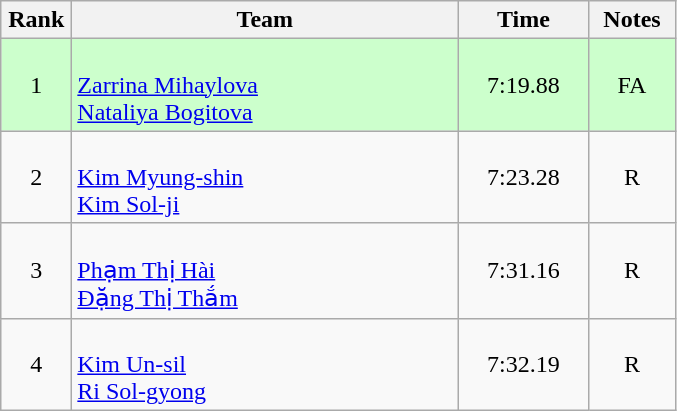<table class=wikitable style="text-align:center">
<tr>
<th width=40>Rank</th>
<th width=250>Team</th>
<th width=80>Time</th>
<th width=50>Notes</th>
</tr>
<tr bgcolor="ccffcc">
<td>1</td>
<td align=left><br><a href='#'>Zarrina Mihaylova</a><br><a href='#'>Nataliya Bogitova</a></td>
<td>7:19.88</td>
<td>FA</td>
</tr>
<tr>
<td>2</td>
<td align=left><br><a href='#'>Kim Myung-shin</a><br><a href='#'>Kim Sol-ji</a></td>
<td>7:23.28</td>
<td>R</td>
</tr>
<tr>
<td>3</td>
<td align=left><br><a href='#'>Phạm Thị Hài</a><br><a href='#'>Đặng Thị Thắm</a></td>
<td>7:31.16</td>
<td>R</td>
</tr>
<tr>
<td>4</td>
<td align=left><br><a href='#'>Kim Un-sil</a><br><a href='#'>Ri Sol-gyong</a></td>
<td>7:32.19</td>
<td>R</td>
</tr>
</table>
